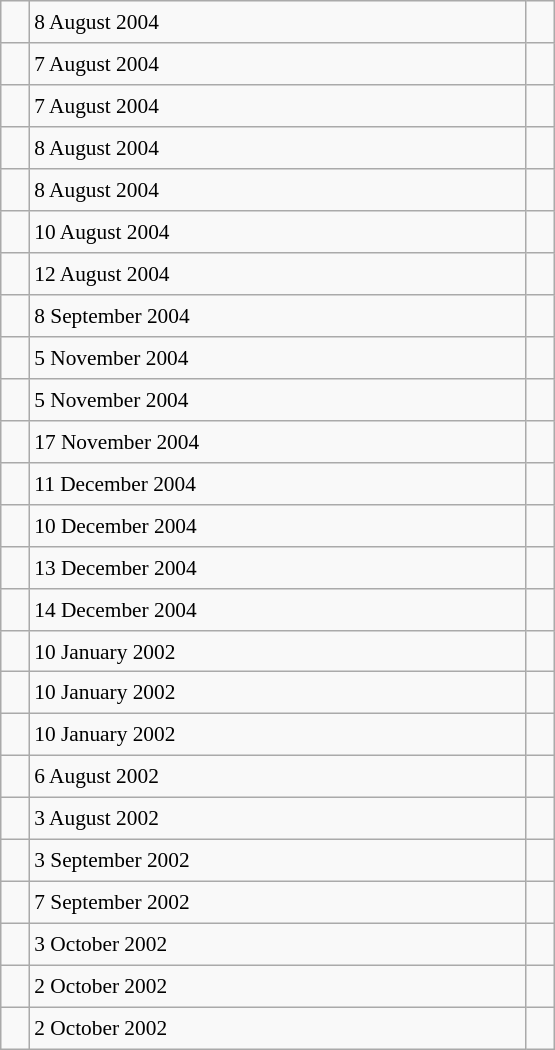<table class="wikitable" style="font-size: 89%; float: left; width: 26em; margin-right: 1em; height: 700px">
<tr>
<td></td>
<td>8 August 2004</td>
<td></td>
</tr>
<tr>
<td></td>
<td>7 August 2004</td>
<td></td>
</tr>
<tr>
<td></td>
<td>7 August 2004</td>
<td></td>
</tr>
<tr>
<td></td>
<td>8 August 2004</td>
<td></td>
</tr>
<tr>
<td></td>
<td>8 August 2004</td>
<td></td>
</tr>
<tr>
<td></td>
<td>10 August 2004</td>
<td></td>
</tr>
<tr>
<td></td>
<td>12 August 2004</td>
<td></td>
</tr>
<tr>
<td></td>
<td>8 September 2004</td>
<td></td>
</tr>
<tr>
<td></td>
<td>5 November 2004</td>
<td></td>
</tr>
<tr>
<td></td>
<td>5 November 2004</td>
<td></td>
</tr>
<tr>
<td></td>
<td>17 November 2004</td>
<td></td>
</tr>
<tr>
<td></td>
<td>11 December 2004</td>
<td></td>
</tr>
<tr>
<td></td>
<td>10 December 2004</td>
<td></td>
</tr>
<tr>
<td></td>
<td>13 December 2004</td>
<td></td>
</tr>
<tr>
<td></td>
<td>14 December 2004</td>
<td></td>
</tr>
<tr>
<td></td>
<td>10 January 2002</td>
<td></td>
</tr>
<tr>
<td></td>
<td>10 January 2002</td>
<td></td>
</tr>
<tr>
<td></td>
<td>10 January 2002</td>
<td></td>
</tr>
<tr>
<td></td>
<td>6 August 2002</td>
<td></td>
</tr>
<tr>
<td></td>
<td>3 August 2002</td>
<td></td>
</tr>
<tr>
<td></td>
<td>3 September 2002</td>
<td></td>
</tr>
<tr>
<td></td>
<td>7 September 2002</td>
<td></td>
</tr>
<tr>
<td></td>
<td>3 October 2002</td>
<td></td>
</tr>
<tr>
<td></td>
<td>2 October 2002</td>
<td></td>
</tr>
<tr>
<td></td>
<td>2 October 2002</td>
<td></td>
</tr>
</table>
